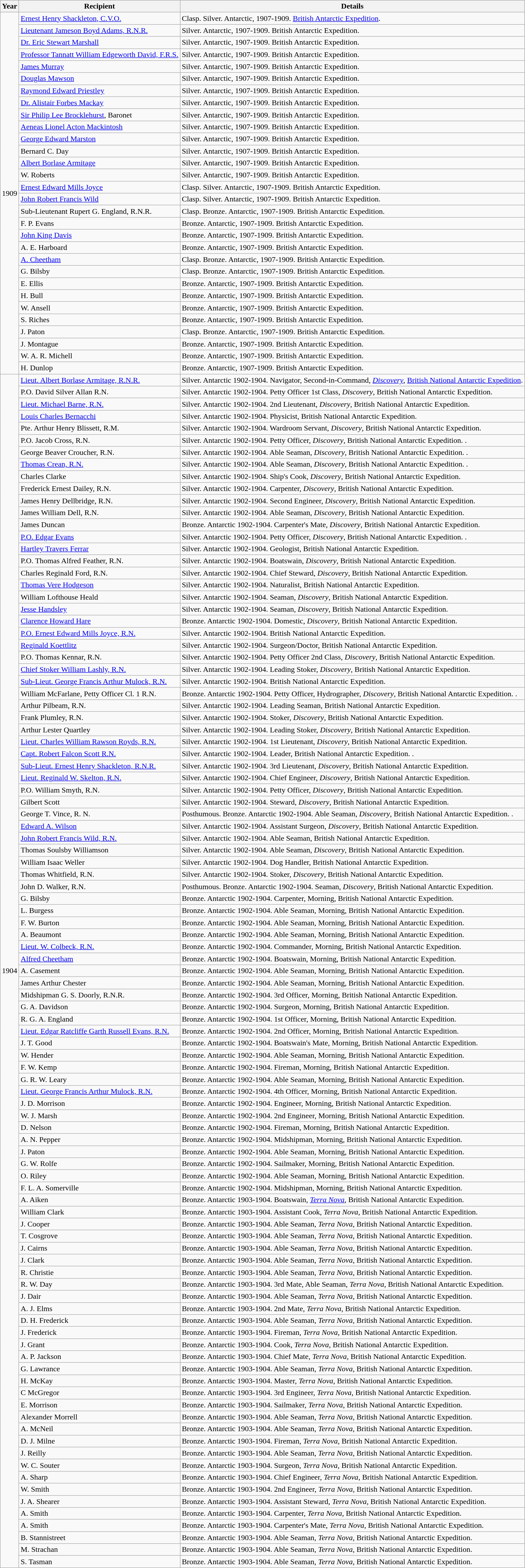<table class="wikitable">
<tr>
<th>Year</th>
<th>Recipient</th>
<th>Details</th>
</tr>
<tr>
<td rowspan="30">1909</td>
<td><a href='#'>Ernest Henry Shackleton, C.V.O.</a></td>
<td>Clasp. Silver. Antarctic, 1907-1909. <a href='#'>British Antarctic Expedition</a>.</td>
</tr>
<tr>
<td><a href='#'>Lieutenant Jameson Boyd Adams, R.N.R.</a></td>
<td>Silver. Antarctic, 1907-1909. British Antarctic Expedition.</td>
</tr>
<tr>
<td><a href='#'>Dr. Eric Stewart Marshall</a></td>
<td>Silver. Antarctic, 1907-1909. British Antarctic Expedition.</td>
</tr>
<tr>
<td><a href='#'>Professor Tannatt William Edgeworth David, F.R.S.</a></td>
<td>Silver. Antarctic, 1907-1909. British Antarctic Expedition.</td>
</tr>
<tr>
<td><a href='#'>James Murray</a></td>
<td>Silver. Antarctic, 1907-1909. British Antarctic Expedition.</td>
</tr>
<tr>
<td><a href='#'>Douglas Mawson</a></td>
<td>Silver. Antarctic, 1907-1909. British Antarctic Expedition.</td>
</tr>
<tr>
<td><a href='#'>Raymond Edward Priestley</a></td>
<td>Silver. Antarctic, 1907-1909. British Antarctic Expedition.</td>
</tr>
<tr>
<td><a href='#'>Dr. Alistair Forbes Mackay</a></td>
<td>Silver. Antarctic, 1907-1909. British Antarctic Expedition.</td>
</tr>
<tr>
<td><a href='#'>Sir Philip Lee Brocklehurst</a>, Baronet</td>
<td>Silver. Antarctic, 1907-1909. British Antarctic Expedition.</td>
</tr>
<tr>
<td><a href='#'>Aeneas Lionel Acton Mackintosh</a></td>
<td>Silver. Antarctic, 1907-1909. British Antarctic Expedition.</td>
</tr>
<tr>
<td><a href='#'>George Edward Marston</a></td>
<td>Silver. Antarctic, 1907-1909. British Antarctic Expedition.</td>
</tr>
<tr>
<td>Bernard C. Day</td>
<td>Silver. Antarctic, 1907-1909. British Antarctic Expedition.</td>
</tr>
<tr>
<td><a href='#'>Albert Borlase Armitage</a></td>
<td>Silver. Antarctic, 1907-1909. British Antarctic Expedition.</td>
</tr>
<tr>
<td>W. Roberts</td>
<td>Silver. Antarctic, 1907-1909. British Antarctic Expedition.</td>
</tr>
<tr>
<td><a href='#'>Ernest Edward Mills Joyce</a></td>
<td>Clasp. Silver. Antarctic, 1907-1909. British Antarctic Expedition.</td>
</tr>
<tr>
<td><a href='#'>John Robert Francis Wild</a></td>
<td>Clasp. Silver. Antarctic, 1907-1909. British Antarctic Expedition.</td>
</tr>
<tr>
<td>Sub-Lieutenant Rupert G. England, R.N.R.</td>
<td>Clasp. Bronze. Antarctic, 1907-1909. British Antarctic Expedition.</td>
</tr>
<tr>
<td>F. P. Evans</td>
<td>Bronze. Antarctic, 1907-1909. British Antarctic Expedition.</td>
</tr>
<tr>
<td><a href='#'>John King Davis</a></td>
<td>Bronze. Antarctic, 1907-1909. British Antarctic Expedition.</td>
</tr>
<tr>
<td>A. E. Harboard</td>
<td>Bronze. Antarctic, 1907-1909. British Antarctic Expedition.</td>
</tr>
<tr>
<td><a href='#'>A. Cheetham</a></td>
<td>Clasp. Bronze. Antarctic, 1907-1909. British Antarctic Expedition.</td>
</tr>
<tr>
<td>G. Bilsby</td>
<td>Clasp. Bronze. Antarctic, 1907-1909. British Antarctic Expedition.</td>
</tr>
<tr>
<td>E. Ellis</td>
<td>Bronze. Antarctic, 1907-1909. British Antarctic Expedition.</td>
</tr>
<tr>
<td>H. Bull</td>
<td>Bronze. Antarctic, 1907-1909. British Antarctic Expedition.</td>
</tr>
<tr>
<td>W. Ansell</td>
<td>Bronze. Antarctic, 1907-1909. British Antarctic Expedition.</td>
</tr>
<tr>
<td>S. Riches</td>
<td>Bronze. Antarctic, 1907-1909. British Antarctic Expedition.</td>
</tr>
<tr>
<td>J. Paton</td>
<td>Clasp. Bronze. Antarctic, 1907-1909. British Antarctic Expedition.</td>
</tr>
<tr>
<td>J. Montague</td>
<td>Bronze. Antarctic, 1907-1909. British Antarctic Expedition.</td>
</tr>
<tr>
<td>W. A. R. Michell</td>
<td>Bronze. Antarctic, 1907-1909. British Antarctic Expedition.</td>
</tr>
<tr>
<td>H. Dunlop</td>
<td>Bronze. Antarctic, 1907-1909. British Antarctic Expedition.</td>
</tr>
<tr>
<td rowspan="99">1904</td>
<td><a href='#'>Lieut. Albert Borlase Armitage, R.N.R.</a></td>
<td>Silver. Antarctic 1902-1904. Navigator, Second-in-Command, <a href='#'><em>Discovery</em></a>, <a href='#'>British National Antarctic Expedition</a>.</td>
</tr>
<tr>
<td>P.O. David Silver Allan R.N.</td>
<td>Silver. Antarctic 1902-1904. Petty Officer 1st Class, <em>Discovery</em>, British National Antarctic Expedition.</td>
</tr>
<tr>
<td><a href='#'>Lieut. Michael Barne, R.N.</a></td>
<td>Silver. Antarctic 1902-1904. 2nd Lieutenant, <em>Discovery</em>, British National Antarctic Expedition.</td>
</tr>
<tr>
<td><a href='#'>Louis Charles Bernacchi</a></td>
<td>Silver. Antarctic 1902-1904. Physicist, British National Antarctic Expedition.</td>
</tr>
<tr>
<td>Pte. Arthur Henry Blissett, R.M.</td>
<td>Silver. Antarctic 1902-1904. Wardroom Servant, <em>Discovery</em>, British National Antarctic Expedition.</td>
</tr>
<tr>
<td>P.O. Jacob Cross, R.N.</td>
<td>Silver. Antarctic 1902-1904. Petty Officer, <em>Discovery</em>, British National Antarctic Expedition. .</td>
</tr>
<tr>
<td>George Beaver Croucher, R.N.</td>
<td>Silver. Antarctic 1902-1904. Able Seaman, <em>Discovery</em>, British National Antarctic Expedition. .</td>
</tr>
<tr>
<td><a href='#'>Thomas Crean, R.N.</a></td>
<td>Silver. Antarctic 1902-1904. Able Seaman, <em>Discovery</em>, British National Antarctic Expedition. .</td>
</tr>
<tr>
<td>Charles Clarke</td>
<td>Silver. Antarctic 1902-1904. Ship's Cook, <em>Discovery</em>, British National Antarctic Expedition.</td>
</tr>
<tr>
<td>Frederick Ernest Dailey, R.N.</td>
<td>Silver. Antarctic 1902-1904. Carpenter, <em>Discovery</em>, British National Antarctic Expedition.</td>
</tr>
<tr>
<td>James Henry Dellbridge, R.N.</td>
<td>Silver. Antarctic 1902-1904. Second Engineer, <em>Discovery</em>, British National Antarctic Expedition.</td>
</tr>
<tr>
<td>James William Dell, R.N.</td>
<td>Silver. Antarctic 1902-1904. Able Seaman, <em>Discovery</em>, British National Antarctic Expedition.</td>
</tr>
<tr>
<td>James Duncan</td>
<td>Bronze. Antarctic 1902-1904. Carpenter's Mate, <em>Discovery</em>, British National Antarctic Expedition.</td>
</tr>
<tr>
<td><a href='#'>P.O. Edgar Evans</a></td>
<td>Silver. Antarctic 1902-1904. Petty Officer, <em>Discovery</em>, British National Antarctic Expedition. .</td>
</tr>
<tr>
<td><a href='#'>Hartley Travers Ferrar</a></td>
<td>Silver. Antarctic 1902-1904. Geologist, British National Antarctic Expedition.</td>
</tr>
<tr>
<td>P.O. Thomas Alfred Feather, R.N.</td>
<td>Silver. Antarctic 1902-1904. Boatswain, <em>Discovery</em>, British National Antarctic Expedition.</td>
</tr>
<tr>
<td>Charles Reginald Ford, R.N.</td>
<td>Silver. Antarctic 1902-1904. Chief Steward, <em>Discovery</em>, British National Antarctic Expedition.</td>
</tr>
<tr>
<td><a href='#'>Thomas Vere Hodgeson</a></td>
<td>Silver. Antarctic 1902-1904. Naturalist, British National Antarctic Expedition.</td>
</tr>
<tr>
<td>William Lofthouse Heald</td>
<td>Silver. Antarctic 1902-1904. Seaman, <em>Discovery</em>, British National Antarctic Expedition.</td>
</tr>
<tr>
<td><a href='#'>Jesse Handsley</a></td>
<td>Silver. Antarctic 1902-1904. Seaman, <em>Discovery</em>, British National Antarctic Expedition.</td>
</tr>
<tr>
<td><a href='#'>Clarence Howard Hare</a></td>
<td>Bronze. Antarctic 1902-1904. Domestic, <em>Discovery</em>, British National Antarctic Expedition.</td>
</tr>
<tr>
<td><a href='#'>P.O. Ernest Edward Mills Joyce, R.N.</a></td>
<td>Silver. Antarctic 1902-1904. British National Antarctic Expedition.</td>
</tr>
<tr>
<td><a href='#'>Reginald Koettlitz</a></td>
<td>Silver. Antarctic 1902-1904. Surgeon/Doctor, British National Antarctic Expedition.</td>
</tr>
<tr>
<td>P.O. Thomas Kennar, R.N.</td>
<td>Silver. Antarctic 1902-1904. Petty Officer 2nd Class, <em>Discovery</em>, British National Antarctic Expedition.</td>
</tr>
<tr>
<td><a href='#'>Chief Stoker William Lashly, R.N.</a></td>
<td>Silver. Antarctic 1902-1904. Leading Stoker, <em>Discovery</em>, British National Antarctic Expedition.</td>
</tr>
<tr>
<td><a href='#'>Sub-Lieut. George Francis Arthur Mulock, R.N.</a></td>
<td>Silver. Antarctic 1902-1904. British National Antarctic Expedition.</td>
</tr>
<tr>
<td>William McFarlane, Petty Officer Cl. 1 R.N.</td>
<td>Bronze. Antarctic 1902-1904. Petty Officer, Hydrographer, <em>Discovery</em>, British National Antarctic Expedition. .</td>
</tr>
<tr>
<td>Arthur Pilbeam, R.N.</td>
<td>Silver. Antarctic 1902-1904. Leading Seaman, British National Antarctic Expedition.</td>
</tr>
<tr>
<td>Frank Plumley, R.N.</td>
<td>Silver. Antarctic 1902-1904. Stoker, <em>Discovery</em>, British National Antarctic Expedition.</td>
</tr>
<tr>
<td>Arthur Lester Quartley</td>
<td>Silver. Antarctic 1902-1904. Leading Stoker, <em>Discovery</em>, British National Antarctic Expedition.</td>
</tr>
<tr>
<td><a href='#'>Lieut. Charles William Rawson Royds, R.N.</a></td>
<td>Silver. Antarctic 1902-1904. 1st Lieutenant, <em>Discovery</em>, British National Antarctic Expedition.</td>
</tr>
<tr>
<td><a href='#'>Capt. Robert Falcon Scott R.N.</a></td>
<td>Silver. Antarctic 1902-1904. Leader, British National Antarctic Expedition. .</td>
</tr>
<tr>
<td><a href='#'>Sub-Lieut. Ernest Henry Shackleton, R.N.R.</a></td>
<td>Silver. Antarctic 1902-1904. 3rd Lieutenant, <em>Discovery</em>, British National Antarctic Expedition.</td>
</tr>
<tr>
<td><a href='#'>Lieut. Reginald W. Skelton, R.N.</a></td>
<td>Silver. Antarctic 1902-1904. Chief Engineer, <em>Discovery</em>, British National Antarctic Expedition.</td>
</tr>
<tr>
<td>P.O. William Smyth, R.N.</td>
<td>Silver. Antarctic 1902-1904. Petty Officer, <em>Discovery</em>, British National Antarctic Expedition.</td>
</tr>
<tr>
<td>Gilbert Scott</td>
<td>Silver. Antarctic 1902-1904. Steward, <em>Discovery</em>, British National Antarctic Expedition.</td>
</tr>
<tr>
<td>George T. Vince,  R. N.</td>
<td>Posthumous. Bronze. Antarctic 1902-1904. Able Seaman, <em>Discovery</em>, British National Antarctic Expedition. .</td>
</tr>
<tr>
<td><a href='#'>Edward A. Wilson</a></td>
<td>Silver. Antarctic 1902-1904. Assistant Surgeon, <em>Discovery</em>, British National Antarctic Expedition.</td>
</tr>
<tr>
<td><a href='#'>John Robert Francis Wild, R.N.</a></td>
<td>Silver. Antarctic 1902-1904. Able Seaman, British National Antarctic Expedition.</td>
</tr>
<tr>
<td>Thomas Soulsby Williamson</td>
<td>Silver. Antarctic 1902-1904. Able Seaman, <em>Discovery</em>, British National Antarctic Expedition.</td>
</tr>
<tr>
<td>William Isaac Weller</td>
<td>Silver. Antarctic 1902-1904. Dog Handler, British National Antarctic Expedition.</td>
</tr>
<tr>
<td>Thomas Whitfield, R.N.</td>
<td>Silver. Antarctic 1902-1904. Stoker, <em>Discovery</em>, British National Antarctic Expedition.</td>
</tr>
<tr>
<td>John D. Walker, R.N.</td>
<td>Posthumous. Bronze. Antarctic 1902-1904. Seaman, <em>Discovery</em>, British National Antarctic Expedition.</td>
</tr>
<tr>
<td>G. Bilsby</td>
<td>Bronze. Antarctic 1902-1904. Carpenter, Morning, British National Antarctic Expedition.</td>
</tr>
<tr>
<td>L. Burgess</td>
<td>Bronze. Antarctic 1902-1904. Able Seaman, Morning, British National Antarctic Expedition.</td>
</tr>
<tr>
<td>F. W. Burton</td>
<td>Bronze. Antarctic 1902-1904. Able Seaman, Morning, British National Antarctic Expedition.</td>
</tr>
<tr>
<td>A. Beaumont</td>
<td>Bronze. Antarctic 1902-1904. Able Seaman, Morning, British National Antarctic Expedition.</td>
</tr>
<tr>
<td><a href='#'>Lieut. W. Colbeck, R.N.</a></td>
<td>Bronze. Antarctic 1902-1904. Commander, Morning, British National Antarctic Expedition.</td>
</tr>
<tr>
<td><a href='#'>Alfred Cheetham</a></td>
<td>Bronze. Antarctic 1902-1904. Boatswain, Morning, British National Antarctic Expedition.</td>
</tr>
<tr>
<td>A. Casement</td>
<td>Bronze. Antarctic 1902-1904. Able Seaman, Morning, British National Antarctic Expedition.</td>
</tr>
<tr>
<td>James Arthur Chester</td>
<td>Bronze. Antarctic 1902-1904. Able Seaman, Morning, British National Antarctic Expedition.</td>
</tr>
<tr>
<td>Midshipman G. S. Doorly, R.N.R.</td>
<td>Bronze. Antarctic 1902-1904. 3rd Officer, Morning, British National Antarctic Expedition.</td>
</tr>
<tr>
<td>G. A. Davidson</td>
<td>Bronze. Antarctic 1902-1904. Surgeon, Morning, British National Antarctic Expedition.</td>
</tr>
<tr>
<td>R. G. A. England</td>
<td>Bronze. Antarctic 1902-1904. 1st Officer, Morning, British National Antarctic Expedition.</td>
</tr>
<tr>
<td><a href='#'>Lieut. Edgar Ratcliffe Garth Russell Evans, R.N.</a></td>
<td>Bronze. Antarctic 1902-1904. 2nd Officer, Morning, British National Antarctic Expedition.</td>
</tr>
<tr>
<td>J. T. Good</td>
<td>Bronze. Antarctic 1902-1904. Boatswain's Mate, Morning, British National Antarctic Expedition.</td>
</tr>
<tr>
<td>W. Hender</td>
<td>Bronze. Antarctic 1902-1904. Able Seaman, Morning, British National Antarctic Expedition.</td>
</tr>
<tr>
<td>F. W. Kemp</td>
<td>Bronze. Antarctic 1902-1904. Fireman, Morning, British National Antarctic Expedition.</td>
</tr>
<tr>
<td>G. R. W. Leary</td>
<td>Bronze. Antarctic 1902-1904. Able Seaman, Morning, British National Antarctic Expedition.</td>
</tr>
<tr>
<td><a href='#'>Lieut. George Francis Arthur Mulock, R.N.</a></td>
<td>Bronze. Antarctic 1902-1904. 4th Officer, Morning, British National Antarctic Expedition.</td>
</tr>
<tr>
<td>J. D. Morrison</td>
<td>Bronze. Antarctic 1902-1904. Engineer, Morning, British National Antarctic Expedition.</td>
</tr>
<tr>
<td>W. J. Marsh</td>
<td>Bronze. Antarctic 1902-1904. 2nd Engineer, Morning, British National Antarctic Expedition.</td>
</tr>
<tr>
<td>D. Nelson</td>
<td>Bronze. Antarctic 1902-1904. Fireman, Morning, British National Antarctic Expedition.</td>
</tr>
<tr>
<td>A. N. Pepper</td>
<td>Bronze. Antarctic 1902-1904. Midshipman, Morning, British National Antarctic Expedition.</td>
</tr>
<tr>
<td>J. Paton</td>
<td>Bronze. Antarctic 1902-1904. Able Seaman, Morning, British National Antarctic Expedition.</td>
</tr>
<tr>
<td>G. W. Rolfe</td>
<td>Bronze. Antarctic 1902-1904. Sailmaker, Morning, British National Antarctic Expedition.</td>
</tr>
<tr>
<td>O. Riley</td>
<td>Bronze. Antarctic 1902-1904. Able Seaman, Morning, British National Antarctic Expedition.</td>
</tr>
<tr>
<td>F. L. A. Somerville</td>
<td>Bronze. Antarctic 1902-1904. Midshipman, Morning, British National Antarctic Expedition.</td>
</tr>
<tr>
<td>A. Aiken</td>
<td>Bronze. Antarctic 1903-1904. Boatswain, <a href='#'><em>Terra Nova</em></a>, British National Antarctic Expedition.</td>
</tr>
<tr>
<td>William Clark</td>
<td>Bronze. Antarctic 1903-1904. Assistant Cook, <em>Terra Nova</em>, British National Antarctic Expedition.</td>
</tr>
<tr>
<td>J. Cooper</td>
<td>Bronze. Antarctic 1903-1904. Able Seaman, <em>Terra Nova</em>, British National Antarctic Expedition.</td>
</tr>
<tr>
<td>T. Cosgrove</td>
<td>Bronze. Antarctic 1903-1904. Able Seaman, <em>Terra Nova</em>, British National Antarctic Expedition.</td>
</tr>
<tr>
<td>J. Cairns</td>
<td>Bronze. Antarctic 1903-1904. Able Seaman, <em>Terra Nova</em>, British National Antarctic Expedition.</td>
</tr>
<tr>
<td>J. Clark</td>
<td>Bronze. Antarctic 1903-1904. Able Seaman, <em>Terra Nova</em>, British National Antarctic Expedition.</td>
</tr>
<tr>
<td>R. Christie</td>
<td>Bronze. Antarctic 1903-1904. Able Seaman, <em>Terra Nova</em>, British National Antarctic Expedition.</td>
</tr>
<tr>
<td>R. W. Day</td>
<td>Bronze. Antarctic 1903-1904. 3rd Mate, Able Seaman, <em>Terra Nova</em>, British National Antarctic Expedition.</td>
</tr>
<tr>
<td>J. Dair</td>
<td>Bronze. Antarctic 1903-1904. Able Seaman, <em>Terra Nova</em>, British National Antarctic Expedition.</td>
</tr>
<tr>
<td>A. J. Elms</td>
<td>Bronze. Antarctic 1903-1904. 2nd Mate, <em>Terra Nova</em>, British National Antarctic Expedition.</td>
</tr>
<tr>
<td>D. H. Frederick</td>
<td>Bronze. Antarctic 1903-1904. Able Seaman, <em>Terra Nova</em>, British National Antarctic Expedition.</td>
</tr>
<tr>
<td>J. Frederick</td>
<td>Bronze. Antarctic 1903-1904. Fireman, <em>Terra Nova</em>, British National Antarctic Expedition.</td>
</tr>
<tr>
<td>J. Grant</td>
<td>Bronze. Antarctic 1903-1904. Cook, <em>Terra Nova</em>, British National Antarctic Expedition.</td>
</tr>
<tr>
<td>A. P. Jackson</td>
<td>Bronze. Antarctic 1903-1904. Chief Mate, <em>Terra Nova</em>, British National Antarctic Expedition.</td>
</tr>
<tr>
<td>G. Lawrance</td>
<td>Bronze. Antarctic 1903-1904. Able Seaman, <em>Terra Nova</em>, British National Antarctic Expedition.</td>
</tr>
<tr>
<td>H. McKay</td>
<td>Bronze. Antarctic 1903-1904. Master, <em>Terra Nova</em>, British National Antarctic Expedition.</td>
</tr>
<tr>
<td>C McGregor</td>
<td>Bronze. Antarctic 1903-1904. 3rd Engineer, <em>Terra Nova</em>, British National Antarctic Expedition.</td>
</tr>
<tr>
<td>E. Morrison</td>
<td>Bronze. Antarctic 1903-1904. Sailmaker, <em>Terra Nova</em>, British National Antarctic Expedition.</td>
</tr>
<tr>
<td>Alexander Morrell</td>
<td>Bronze. Antarctic 1903-1904. Able Seaman, <em>Terra Nova</em>, British National Antarctic Expedition.</td>
</tr>
<tr>
<td>A. McNeil</td>
<td>Bronze. Antarctic 1903-1904. Able Seaman, <em>Terra Nova</em>, British National Antarctic Expedition.</td>
</tr>
<tr>
<td>D. J. Milne</td>
<td>Bronze. Antarctic 1903-1904. Fireman, <em>Terra Nova</em>, British National Antarctic Expedition.</td>
</tr>
<tr>
<td>J. Reilly</td>
<td>Bronze. Antarctic 1903-1904. Able Seaman, <em>Terra Nova</em>, British National Antarctic Expedition.</td>
</tr>
<tr>
<td>W. C. Souter</td>
<td>Bronze. Antarctic 1903-1904. Surgeon, <em>Terra Nova</em>, British National Antarctic Expedition.</td>
</tr>
<tr>
<td>A. Sharp</td>
<td>Bronze. Antarctic 1903-1904. Chief Engineer, <em>Terra Nova</em>, British National Antarctic Expedition.</td>
</tr>
<tr>
<td>W. Smith</td>
<td>Bronze. Antarctic 1903-1904. 2nd Engineer, <em>Terra Nova</em>, British National Antarctic Expedition.</td>
</tr>
<tr>
<td>J. A. Shearer</td>
<td>Bronze. Antarctic 1903-1904. Assistant Steward, <em>Terra Nova</em>, British National Antarctic Expedition.</td>
</tr>
<tr>
<td>A. Smith</td>
<td>Bronze. Antarctic 1903-1904. Carpenter, <em>Terra Nova</em>, British National Antarctic Expedition.</td>
</tr>
<tr>
<td>A. Smith</td>
<td>Bronze. Antarctic 1903-1904. Carpenter's Mate, <em>Terra Nova</em>, British National Antarctic Expedition.</td>
</tr>
<tr>
<td>B. Stannistreet</td>
<td>Bronze. Antarctic 1903-1904. Able Seaman, <em>Terra Nova</em>, British National Antarctic Expedition.</td>
</tr>
<tr>
<td>M. Strachan</td>
<td>Bronze. Antarctic 1903-1904. Able Seaman, <em>Terra Nova</em>, British National Antarctic Expedition.</td>
</tr>
<tr>
<td>S. Tasman</td>
<td>Bronze. Antarctic 1903-1904. Able Seaman, <em>Terra Nova</em>, British National Antarctic Expedition.</td>
</tr>
</table>
